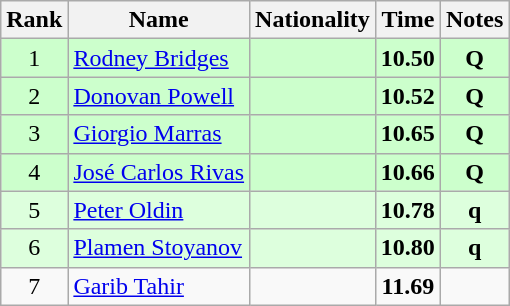<table class="wikitable sortable" style="text-align:center">
<tr>
<th>Rank</th>
<th>Name</th>
<th>Nationality</th>
<th>Time</th>
<th>Notes</th>
</tr>
<tr bgcolor=ccffcc>
<td>1</td>
<td align=left><a href='#'>Rodney Bridges</a></td>
<td align=left></td>
<td><strong>10.50</strong></td>
<td><strong>Q</strong></td>
</tr>
<tr bgcolor=ccffcc>
<td>2</td>
<td align=left><a href='#'>Donovan Powell</a></td>
<td align=left></td>
<td><strong>10.52</strong></td>
<td><strong>Q</strong></td>
</tr>
<tr bgcolor=ccffcc>
<td>3</td>
<td align=left><a href='#'>Giorgio Marras</a></td>
<td align=left></td>
<td><strong>10.65</strong></td>
<td><strong>Q</strong></td>
</tr>
<tr bgcolor=ccffcc>
<td>4</td>
<td align=left><a href='#'>José Carlos Rivas</a></td>
<td align=left></td>
<td><strong>10.66</strong></td>
<td><strong>Q</strong></td>
</tr>
<tr bgcolor=ddffdd>
<td>5</td>
<td align=left><a href='#'>Peter Oldin</a></td>
<td align=left></td>
<td><strong>10.78</strong></td>
<td><strong>q</strong></td>
</tr>
<tr bgcolor=ddffdd>
<td>6</td>
<td align=left><a href='#'>Plamen Stoyanov</a></td>
<td align=left></td>
<td><strong>10.80</strong></td>
<td><strong>q</strong></td>
</tr>
<tr>
<td>7</td>
<td align=left><a href='#'>Garib Tahir</a></td>
<td align=left></td>
<td><strong>11.69</strong></td>
<td></td>
</tr>
</table>
